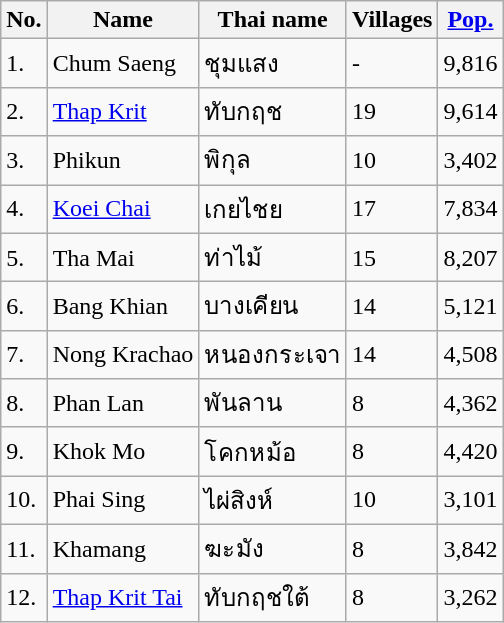<table class="wikitable sortable">
<tr>
<th>No.</th>
<th>Name</th>
<th>Thai name</th>
<th>Villages</th>
<th><a href='#'>Pop.</a></th>
</tr>
<tr>
<td>1.</td>
<td>Chum Saeng</td>
<td>ชุมแสง</td>
<td>-</td>
<td>9,816</td>
</tr>
<tr>
<td>2.</td>
<td><a href='#'>Thap Krit</a></td>
<td>ทับกฤช</td>
<td>19</td>
<td>9,614</td>
</tr>
<tr>
<td>3.</td>
<td>Phikun</td>
<td>พิกุล</td>
<td>10</td>
<td>3,402</td>
</tr>
<tr>
<td>4.</td>
<td><a href='#'>Koei Chai</a></td>
<td>เกยไชย</td>
<td>17</td>
<td>7,834</td>
</tr>
<tr>
<td>5.</td>
<td>Tha Mai</td>
<td>ท่าไม้</td>
<td>15</td>
<td>8,207</td>
</tr>
<tr>
<td>6.</td>
<td>Bang Khian</td>
<td>บางเคียน</td>
<td>14</td>
<td>5,121</td>
</tr>
<tr>
<td>7.</td>
<td>Nong Krachao</td>
<td>หนองกระเจา</td>
<td>14</td>
<td>4,508</td>
</tr>
<tr>
<td>8.</td>
<td>Phan Lan</td>
<td>พันลาน</td>
<td>8</td>
<td>4,362</td>
</tr>
<tr>
<td>9.</td>
<td>Khok Mo</td>
<td>โคกหม้อ</td>
<td>8</td>
<td>4,420</td>
</tr>
<tr>
<td>10.</td>
<td>Phai Sing</td>
<td>ไผ่สิงห์</td>
<td>10</td>
<td>3,101</td>
</tr>
<tr>
<td>11.</td>
<td>Khamang</td>
<td>ฆะมัง</td>
<td>8</td>
<td>3,842</td>
</tr>
<tr>
<td>12.</td>
<td><a href='#'>Thap Krit Tai</a></td>
<td>ทับกฤชใต้</td>
<td>8</td>
<td>3,262</td>
</tr>
</table>
